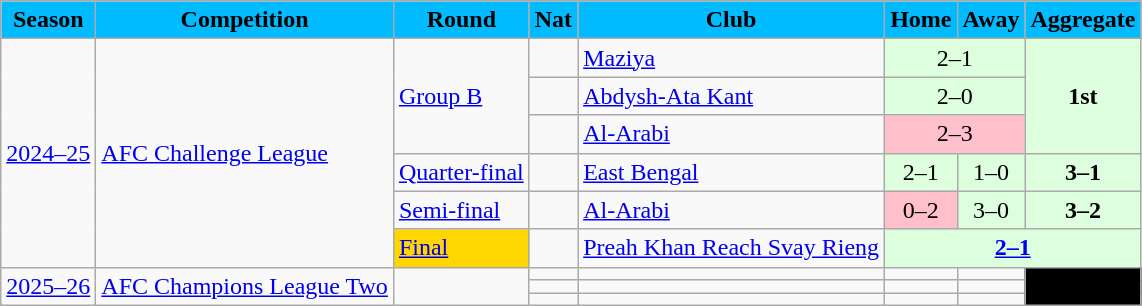<table class="wikitable">
<tr>
<th style="background:#00BBFF"><span> Season</span></th>
<th style="background:#00BBFF"><span> Competition</span></th>
<th style="background:#00BBFF"><span> Round</span></th>
<th style="background:#00BBFF"><span> Nat</span></th>
<th style="background:#00BBFF"><span> Club</span></th>
<th style="background:#00BBFF"><span> Home</span></th>
<th style="background:#00BBFF"><span> Away</span></th>
<th style="background:#00BBFF"><span> Aggregate</span></th>
</tr>
<tr>
<td rowspan="6"><a href='#'>2024–25</a></td>
<td rowspan="6"><a href='#'>AFC Challenge League</a></td>
<td rowspan="3"><a href='#'>Group B</a></td>
<td></td>
<td><a href='#'>Maziya</a></td>
<td colspan=2 bgcolor="#dfd" style="text-align:center;">2–1</td>
<td rowspan="3" bgcolor="#dfd" style="text-align:center;"><strong>1st</strong></td>
</tr>
<tr>
<td></td>
<td><a href='#'>Abdysh-Ata Kant</a></td>
<td colspan=2 bgcolor="#dfd" style="text-align:center;">2–0</td>
</tr>
<tr>
<td></td>
<td><a href='#'>Al-Arabi</a></td>
<td colspan=2 bgcolor="pink" style="text-align:center;">2–3</td>
</tr>
<tr>
<td><a href='#'>Quarter-final</a></td>
<td></td>
<td><a href='#'>East Bengal</a></td>
<td colspan=1 bgcolor="#dfd" style="text-align:center;">2–1</td>
<td colspan=1 bgcolor="#dfd" style="text-align:center;">1–0</td>
<td colspan=1 bgcolor="#dfd" style="text-align:center;"><strong>3–1</strong></td>
</tr>
<tr>
<td><a href='#'>Semi-final</a></td>
<td></td>
<td><a href='#'>Al-Arabi</a></td>
<td colspan=1 bgcolor="pink" style="text-align:center;">0–2</td>
<td colspan=1 bgcolor="#dfd" style="text-align:center;">3–0</td>
<td colspan=1 bgcolor="#dfd" style="text-align:center;"><strong>3–2</strong></td>
</tr>
<tr>
<td style="background:gold"><a href='#'>Final</a></td>
<td></td>
<td><a href='#'>Preah Khan Reach Svay Rieng</a></td>
<td colspan=3 style="text-align:center;"bgcolor="#dfd"><strong><a href='#'>2–1</a> </strong></td>
</tr>
<tr>
<td rowspan="3"><a href='#'>2025–26</a></td>
<td rowspan="3"><a href='#'>AFC Champions League Two</a></td>
<td rowspan="3"></td>
<td></td>
<td></td>
<td></td>
<td></td>
<td rowspan="3" bgcolor=" " style="text-align:center;"><strong> </strong></td>
</tr>
<tr>
<td></td>
<td></td>
<td></td>
<td></td>
</tr>
<tr>
<td></td>
<td></td>
<td></td>
<td></td>
</tr>
</table>
